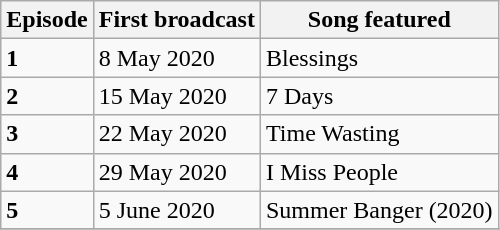<table class="wikitable">
<tr>
<th>Episode</th>
<th>First broadcast</th>
<th>Song featured</th>
</tr>
<tr>
<td><strong>1</strong></td>
<td>8 May 2020</td>
<td>Blessings</td>
</tr>
<tr>
<td><strong>2</strong></td>
<td>15 May 2020</td>
<td>7 Days</td>
</tr>
<tr>
<td><strong>3</strong></td>
<td>22 May 2020</td>
<td>Time Wasting</td>
</tr>
<tr>
<td><strong>4</strong></td>
<td>29 May 2020</td>
<td>I Miss People</td>
</tr>
<tr>
<td><strong>5</strong></td>
<td>5 June 2020</td>
<td>Summer Banger (2020)</td>
</tr>
<tr>
</tr>
</table>
